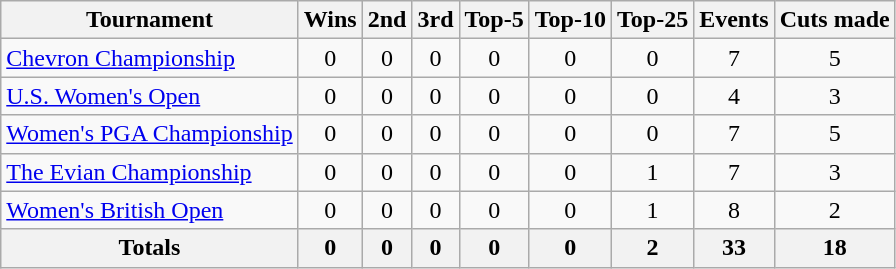<table class=wikitable style=text-align:center>
<tr>
<th>Tournament</th>
<th>Wins</th>
<th>2nd</th>
<th>3rd</th>
<th>Top-5</th>
<th>Top-10</th>
<th>Top-25</th>
<th>Events</th>
<th>Cuts made</th>
</tr>
<tr>
<td align=left><a href='#'>Chevron Championship</a></td>
<td>0</td>
<td>0</td>
<td>0</td>
<td>0</td>
<td>0</td>
<td>0</td>
<td>7</td>
<td>5</td>
</tr>
<tr>
<td align=left><a href='#'>U.S. Women's Open</a></td>
<td>0</td>
<td>0</td>
<td>0</td>
<td>0</td>
<td>0</td>
<td>0</td>
<td>4</td>
<td>3</td>
</tr>
<tr>
<td align=left><a href='#'>Women's PGA Championship</a></td>
<td>0</td>
<td>0</td>
<td>0</td>
<td>0</td>
<td>0</td>
<td>0</td>
<td>7</td>
<td>5</td>
</tr>
<tr>
<td align=left><a href='#'>The Evian Championship</a></td>
<td>0</td>
<td>0</td>
<td>0</td>
<td>0</td>
<td>0</td>
<td>1</td>
<td>7</td>
<td>3</td>
</tr>
<tr>
<td align=left><a href='#'>Women's British Open</a></td>
<td>0</td>
<td>0</td>
<td>0</td>
<td>0</td>
<td>0</td>
<td>1</td>
<td>8</td>
<td>2</td>
</tr>
<tr>
<th>Totals</th>
<th>0</th>
<th>0</th>
<th>0</th>
<th>0</th>
<th>0</th>
<th>2</th>
<th>33</th>
<th>18</th>
</tr>
</table>
